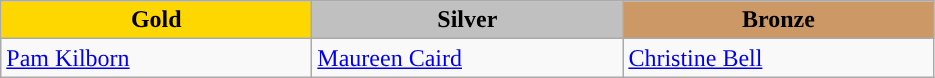<table class="wikitable">
<tr>
<th scope=col style="background-color:gold; width:200px;">Gold</th>
<th scope=col style="background-color:silver; width:200px;">Silver</th>
<th scope=col style="background-color:#cc9966; width:200px;">Bronze</th>
</tr>
<tr>
<td><a href='#'>Pam Kilborn</a><br><em></em></td>
<td><a href='#'>Maureen Caird</a><br><em></em></td>
<td><a href='#'>Christine Bell</a><br><em></em></td>
</tr>
</table>
